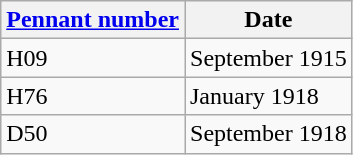<table class="wikitable" style="text-align:left">
<tr>
<th><a href='#'>Pennant number</a></th>
<th>Date</th>
</tr>
<tr>
<td>H09</td>
<td>September 1915</td>
</tr>
<tr>
<td>H76</td>
<td>January 1918</td>
</tr>
<tr>
<td>D50</td>
<td>September 1918</td>
</tr>
</table>
